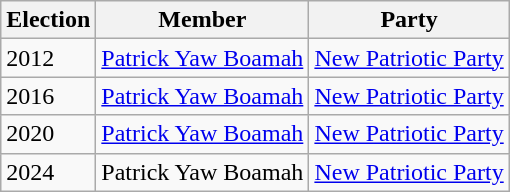<table class="wikitable">
<tr>
<th>Election</th>
<th>Member</th>
<th>Party</th>
</tr>
<tr>
<td>2012</td>
<td><a href='#'>Patrick Yaw Boamah</a></td>
<td><a href='#'>New Patriotic Party</a></td>
</tr>
<tr>
<td>2016</td>
<td><a href='#'>Patrick Yaw Boamah</a></td>
<td><a href='#'>New Patriotic Party</a></td>
</tr>
<tr>
<td>2020</td>
<td><a href='#'>Patrick Yaw Boamah</a></td>
<td><a href='#'>New Patriotic Party</a></td>
</tr>
<tr>
<td>2024</td>
<td>Patrick Yaw Boamah</td>
<td><a href='#'>New Patriotic Party</a></td>
</tr>
</table>
